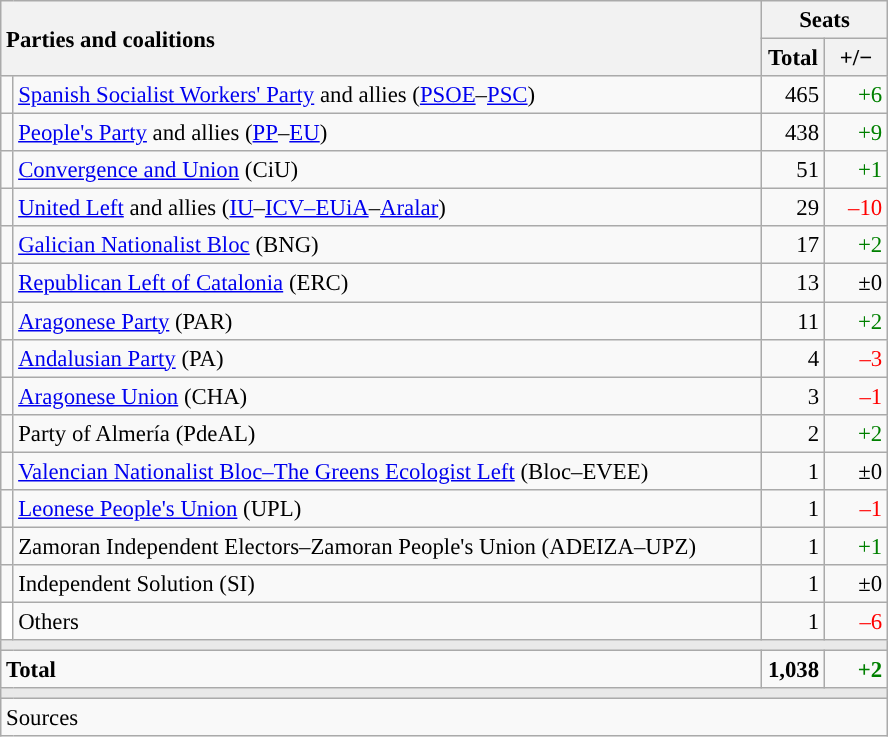<table class="wikitable" style="text-align:right; font-size:95%;">
<tr>
<th style="text-align:left;" rowspan="2" colspan="2" width="500">Parties and coalitions</th>
<th colspan="2">Seats</th>
</tr>
<tr>
<th width="35">Total</th>
<th width="35">+/−</th>
</tr>
<tr>
<td width="1" style="color:inherit;background:"></td>
<td align="left"><a href='#'>Spanish Socialist Workers' Party</a> and allies (<a href='#'>PSOE</a>–<a href='#'>PSC</a>)</td>
<td>465</td>
<td style="color:green;">+6</td>
</tr>
<tr>
<td style="color:inherit;background:"></td>
<td align="left"><a href='#'>People's Party</a> and allies (<a href='#'>PP</a>–<a href='#'>EU</a>)</td>
<td>438</td>
<td style="color:green;">+9</td>
</tr>
<tr>
<td style="color:inherit;background:"></td>
<td align="left"><a href='#'>Convergence and Union</a> (CiU)</td>
<td>51</td>
<td style="color:green;">+1</td>
</tr>
<tr>
<td style="color:inherit;background:"></td>
<td align="left"><a href='#'>United Left</a> and allies (<a href='#'>IU</a>–<a href='#'>ICV–EUiA</a>–<a href='#'>Aralar</a>)</td>
<td>29</td>
<td style="color:red;">–10</td>
</tr>
<tr>
<td style="color:inherit;background:"></td>
<td align="left"><a href='#'>Galician Nationalist Bloc</a> (BNG)</td>
<td>17</td>
<td style="color:green;">+2</td>
</tr>
<tr>
<td style="color:inherit;background:"></td>
<td align="left"><a href='#'>Republican Left of Catalonia</a> (ERC)</td>
<td>13</td>
<td>±0</td>
</tr>
<tr>
<td style="color:inherit;background:"></td>
<td align="left"><a href='#'>Aragonese Party</a> (PAR)</td>
<td>11</td>
<td style="color:green;">+2</td>
</tr>
<tr>
<td style="color:inherit;background:"></td>
<td align="left"><a href='#'>Andalusian Party</a> (PA)</td>
<td>4</td>
<td style="color:red;">–3</td>
</tr>
<tr>
<td style="color:inherit;background:"></td>
<td align="left"><a href='#'>Aragonese Union</a> (CHA)</td>
<td>3</td>
<td style="color:red;">–1</td>
</tr>
<tr>
<td style="color:inherit;background:"></td>
<td align="left">Party of Almería (PdeAL)</td>
<td>2</td>
<td style="color:green;">+2</td>
</tr>
<tr>
<td style="color:inherit;background:"></td>
<td align="left"><a href='#'>Valencian Nationalist Bloc–The Greens Ecologist Left</a> (Bloc–EVEE)</td>
<td>1</td>
<td>±0</td>
</tr>
<tr>
<td style="color:inherit;background:"></td>
<td align="left"><a href='#'>Leonese People's Union</a> (UPL)</td>
<td>1</td>
<td style="color:red;">–1</td>
</tr>
<tr>
<td style="color:inherit;background:"></td>
<td align="left">Zamoran Independent Electors–Zamoran People's Union (ADEIZA–UPZ)</td>
<td>1</td>
<td style="color:green;">+1</td>
</tr>
<tr>
<td style="color:inherit;background:"></td>
<td align="left">Independent Solution (SI)</td>
<td>1</td>
<td>±0</td>
</tr>
<tr>
<td bgcolor="white"></td>
<td align="left">Others</td>
<td>1</td>
<td style="color:red;">–6</td>
</tr>
<tr>
<td colspan="4" bgcolor="#E9E9E9"></td>
</tr>
<tr style="font-weight:bold;">
<td align="left" colspan="2">Total</td>
<td>1,038</td>
<td style="color:green;">+2</td>
</tr>
<tr>
<td colspan="4" bgcolor="#E9E9E9"></td>
</tr>
<tr>
<td align="left" colspan="4">Sources</td>
</tr>
</table>
